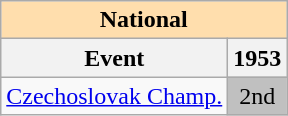<table class="wikitable" style="text-align:center">
<tr>
<th style="background-color: #ffdead; " colspan=2 align=center>National</th>
</tr>
<tr>
<th>Event</th>
<th>1953</th>
</tr>
<tr>
<td align=left><a href='#'>Czechoslovak Champ.</a></td>
<td bgcolor=silver>2nd</td>
</tr>
</table>
